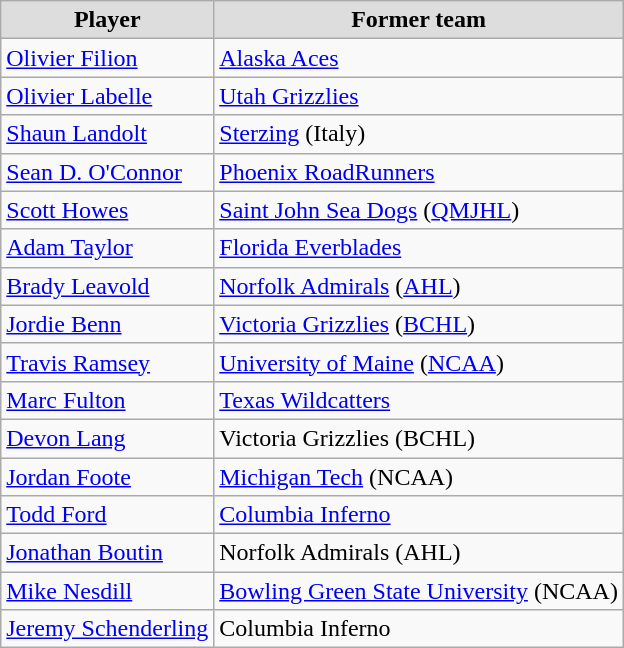<table class="wikitable">
<tr align="center"  bgcolor="#dddddd">
<td><strong>Player</strong></td>
<td><strong>Former team</strong></td>
</tr>
<tr>
<td><a href='#'>Olivier Filion</a></td>
<td><a href='#'>Alaska Aces</a></td>
</tr>
<tr>
<td><a href='#'>Olivier Labelle</a></td>
<td><a href='#'>Utah Grizzlies</a></td>
</tr>
<tr>
<td><a href='#'>Shaun Landolt</a></td>
<td><a href='#'>Sterzing</a> (Italy)</td>
</tr>
<tr>
<td><a href='#'>Sean D. O'Connor</a></td>
<td><a href='#'>Phoenix RoadRunners</a></td>
</tr>
<tr>
<td><a href='#'>Scott Howes</a></td>
<td><a href='#'>Saint John Sea Dogs</a> (<a href='#'>QMJHL</a>)</td>
</tr>
<tr>
<td><a href='#'>Adam Taylor</a></td>
<td><a href='#'>Florida Everblades</a></td>
</tr>
<tr>
<td><a href='#'>Brady Leavold</a></td>
<td><a href='#'>Norfolk Admirals</a> (<a href='#'>AHL</a>)</td>
</tr>
<tr>
<td><a href='#'>Jordie Benn</a></td>
<td><a href='#'>Victoria Grizzlies</a> (<a href='#'>BCHL</a>)</td>
</tr>
<tr>
<td><a href='#'>Travis Ramsey</a></td>
<td><a href='#'>University of Maine</a> (<a href='#'>NCAA</a>)</td>
</tr>
<tr>
<td><a href='#'>Marc Fulton</a></td>
<td><a href='#'>Texas Wildcatters</a></td>
</tr>
<tr>
<td><a href='#'>Devon Lang</a></td>
<td>Victoria Grizzlies (BCHL)</td>
</tr>
<tr>
<td><a href='#'>Jordan Foote</a></td>
<td><a href='#'>Michigan Tech</a> (NCAA)</td>
</tr>
<tr>
<td><a href='#'>Todd Ford</a></td>
<td><a href='#'>Columbia Inferno</a></td>
</tr>
<tr>
<td><a href='#'>Jonathan Boutin</a></td>
<td>Norfolk Admirals (AHL)</td>
</tr>
<tr>
<td><a href='#'>Mike Nesdill</a></td>
<td><a href='#'>Bowling Green State University</a> (NCAA)</td>
</tr>
<tr>
<td><a href='#'>Jeremy Schenderling</a></td>
<td>Columbia Inferno</td>
</tr>
</table>
